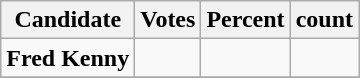<table class="wikitable">
<tr>
<th>Candidate</th>
<th>Votes</th>
<th>Percent</th>
<th>count</th>
</tr>
<tr>
<td style="font-weight:bold;">Fred Kenny</td>
<td style="text-align:right;"></td>
<td style="text-align:right;"></td>
<td style="text-align:right;"></td>
</tr>
<tr>
</tr>
</table>
